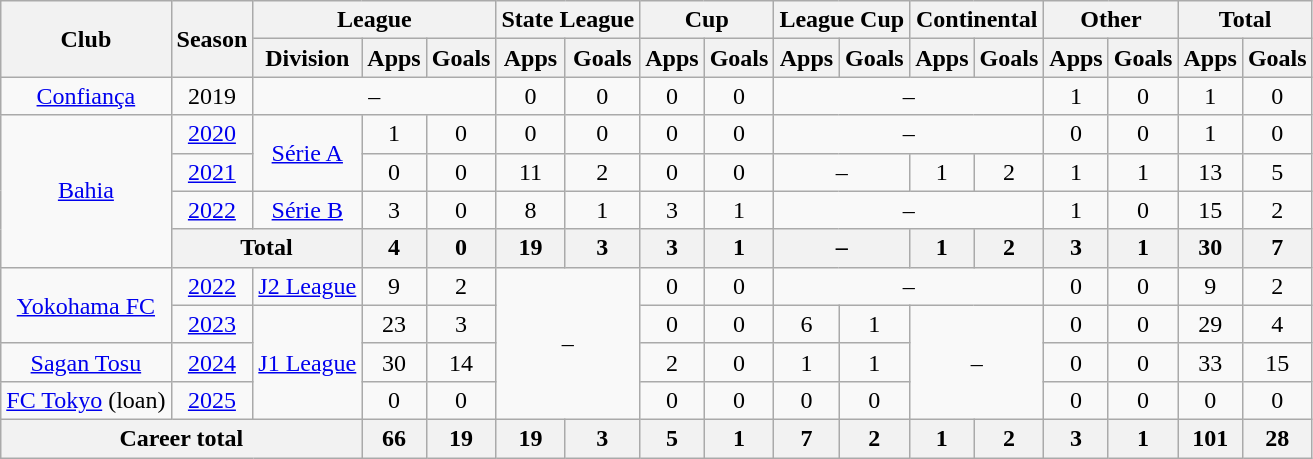<table class="wikitable" style="text-align: center">
<tr>
<th rowspan="2">Club</th>
<th rowspan="2">Season</th>
<th colspan="3">League</th>
<th colspan="2">State League</th>
<th colspan="2">Cup</th>
<th colspan="2">League Cup</th>
<th colspan="2">Continental</th>
<th colspan="2">Other</th>
<th colspan="2">Total</th>
</tr>
<tr>
<th>Division</th>
<th>Apps</th>
<th>Goals</th>
<th>Apps</th>
<th>Goals</th>
<th>Apps</th>
<th>Goals</th>
<th>Apps</th>
<th>Goals</th>
<th>Apps</th>
<th>Goals</th>
<th>Apps</th>
<th>Goals</th>
<th>Apps</th>
<th>Goals</th>
</tr>
<tr>
<td><a href='#'>Confiança</a></td>
<td>2019</td>
<td colspan="3">–</td>
<td>0</td>
<td>0</td>
<td>0</td>
<td>0</td>
<td colspan="4">–</td>
<td>1</td>
<td>0</td>
<td>1</td>
<td>0</td>
</tr>
<tr>
<td rowspan="4"><a href='#'>Bahia</a></td>
<td><a href='#'>2020</a></td>
<td rowspan="2"><a href='#'>Série A</a></td>
<td>1</td>
<td>0</td>
<td>0</td>
<td>0</td>
<td>0</td>
<td>0</td>
<td colspan="4">–</td>
<td>0</td>
<td>0</td>
<td>1</td>
<td>0</td>
</tr>
<tr>
<td><a href='#'>2021</a></td>
<td>0</td>
<td>0</td>
<td>11</td>
<td>2</td>
<td>0</td>
<td>0</td>
<td colspan="2">–</td>
<td>1</td>
<td>2</td>
<td>1</td>
<td>1</td>
<td>13</td>
<td>5</td>
</tr>
<tr>
<td><a href='#'>2022</a></td>
<td><a href='#'>Série B</a></td>
<td>3</td>
<td>0</td>
<td>8</td>
<td>1</td>
<td>3</td>
<td>1</td>
<td colspan="4">–</td>
<td>1</td>
<td>0</td>
<td>15</td>
<td>2</td>
</tr>
<tr>
<th colspan="2"><strong>Total</strong></th>
<th>4</th>
<th>0</th>
<th>19</th>
<th>3</th>
<th>3</th>
<th>1</th>
<th colspan="2">–</th>
<th>1</th>
<th>2</th>
<th>3</th>
<th>1</th>
<th>30</th>
<th>7</th>
</tr>
<tr>
<td rowspan="2"><a href='#'>Yokohama FC</a></td>
<td><a href='#'>2022</a></td>
<td><a href='#'>J2 League</a></td>
<td>9</td>
<td>2</td>
<td rowspan="4" colspan="2">–</td>
<td>0</td>
<td>0</td>
<td colspan="4">–</td>
<td>0</td>
<td>0</td>
<td>9</td>
<td>2</td>
</tr>
<tr>
<td><a href='#'>2023</a></td>
<td rowspan="3"><a href='#'>J1 League</a></td>
<td>23</td>
<td>3</td>
<td>0</td>
<td>0</td>
<td>6</td>
<td>1</td>
<td rowspan="3" colspan="2">–</td>
<td>0</td>
<td>0</td>
<td>29</td>
<td>4</td>
</tr>
<tr>
<td><a href='#'>Sagan Tosu</a></td>
<td><a href='#'>2024</a></td>
<td>30</td>
<td>14</td>
<td>2</td>
<td>0</td>
<td>1</td>
<td>1</td>
<td>0</td>
<td>0</td>
<td>33</td>
<td>15</td>
</tr>
<tr>
<td><a href='#'>FC Tokyo</a> (loan)</td>
<td><a href='#'>2025</a></td>
<td>0</td>
<td>0</td>
<td>0</td>
<td>0</td>
<td>0</td>
<td>0</td>
<td>0</td>
<td>0</td>
<td>0</td>
<td>0</td>
</tr>
<tr>
<th colspan="3"><strong>Career total</strong></th>
<th>66</th>
<th>19</th>
<th>19</th>
<th>3</th>
<th>5</th>
<th>1</th>
<th>7</th>
<th>2</th>
<th>1</th>
<th>2</th>
<th>3</th>
<th>1</th>
<th>101</th>
<th>28</th>
</tr>
</table>
